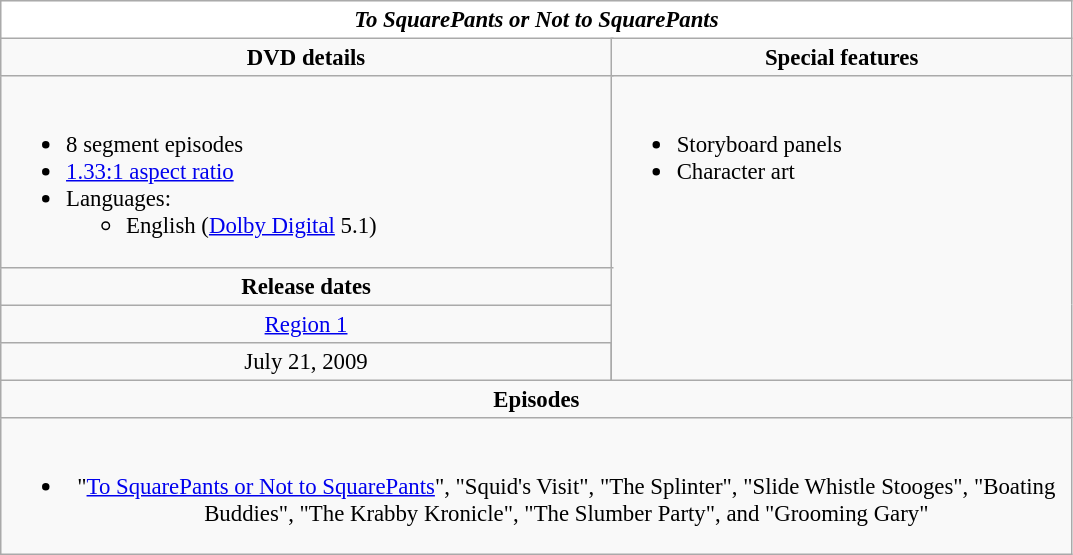<table class="wikitable" style="font-size: 95%;">
<tr style="background:#FFF; color:#000;">
<td colspan="4" align="center"><strong><em>To SquarePants or Not to SquarePants</em></strong></td>
</tr>
<tr valign="top">
<td style="text-align:center; width:400px;" colspan="3"><strong>DVD details</strong></td>
<td style="width:300px; text-align:center;"><strong>Special features</strong></td>
</tr>
<tr valign="top">
<td colspan="3" style="text-align:left; width:400px;"><br><ul><li>8 segment episodes</li><li><a href='#'>1.33:1 aspect ratio</a></li><li>Languages:<ul><li>English (<a href='#'>Dolby Digital</a> 5.1)</li></ul></li></ul></td>
<td rowspan="4" style="text-align:left; width:300px;"><br><ul><li>Storyboard panels</li><li>Character art</li></ul></td>
</tr>
<tr>
<td colspan="3" style="text-align:center;"><strong>Release dates</strong></td>
</tr>
<tr>
<td colspan="3" style="text-align:center;"><a href='#'>Region 1</a></td>
</tr>
<tr style="text-align:center;">
<td>July 21, 2009</td>
</tr>
<tr>
<td style="text-align:center; width:400px;" colspan="4"><strong>Episodes</strong></td>
</tr>
<tr>
<td style="text-align:center; width:400px;" colspan="4"><br><ul><li>"<a href='#'>To SquarePants or Not to SquarePants</a>", "Squid's Visit", "The Splinter", "Slide Whistle Stooges", "Boating Buddies", "The Krabby Kronicle", "The Slumber Party", and "Grooming Gary"</li></ul></td>
</tr>
</table>
